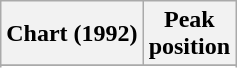<table class="wikitable sortable">
<tr>
<th align="left">Chart (1992)</th>
<th align="center">Peak<br>position</th>
</tr>
<tr>
</tr>
<tr>
</tr>
</table>
